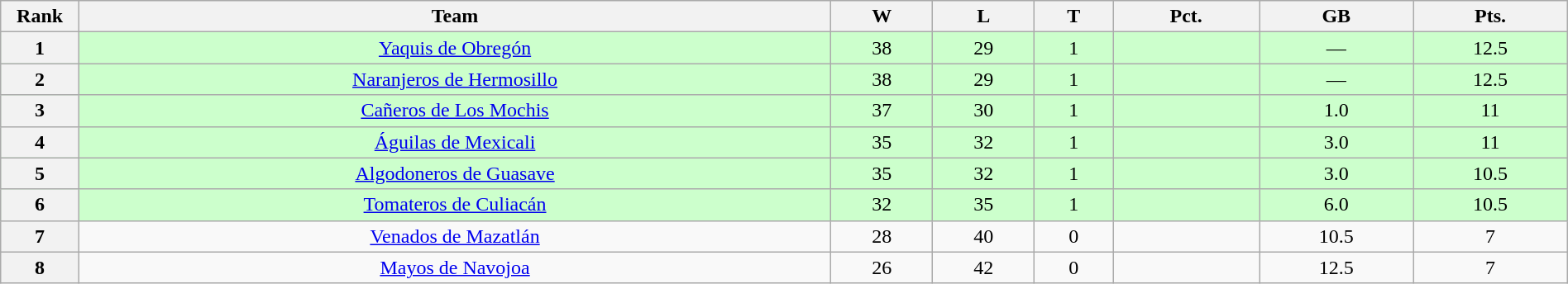<table class="wikitable plainrowheaders" width="100%" style="text-align:center;">
<tr>
<th scope="col" width="5%">Rank</th>
<th>Team</th>
<th>W</th>
<th>L</th>
<th>T</th>
<th>Pct.</th>
<th>GB</th>
<th>Pts.</th>
</tr>
<tr style="background-color:#ccffcc;">
<th>1</th>
<td><a href='#'>Yaquis de Obregón</a></td>
<td>38</td>
<td>29</td>
<td>1</td>
<td></td>
<td>—</td>
<td>12.5</td>
</tr>
<tr style="background-color:#ccffcc;">
<th>2</th>
<td><a href='#'>Naranjeros de Hermosillo</a></td>
<td>38</td>
<td>29</td>
<td>1</td>
<td></td>
<td>—</td>
<td>12.5</td>
</tr>
<tr style="background-color:#ccffcc;">
<th>3</th>
<td><a href='#'>Cañeros de Los Mochis</a></td>
<td>37</td>
<td>30</td>
<td>1</td>
<td></td>
<td>1.0</td>
<td>11</td>
</tr>
<tr style="background-color:#ccffcc;">
<th>4</th>
<td><a href='#'>Águilas de Mexicali</a></td>
<td>35</td>
<td>32</td>
<td>1</td>
<td></td>
<td>3.0</td>
<td>11</td>
</tr>
<tr style="background-color:#ccffcc;">
<th>5</th>
<td><a href='#'>Algodoneros de Guasave</a></td>
<td>35</td>
<td>32</td>
<td>1</td>
<td></td>
<td>3.0</td>
<td>10.5</td>
</tr>
<tr style="background-color:#ccffcc;">
<th>6</th>
<td><a href='#'>Tomateros de Culiacán</a></td>
<td>32</td>
<td>35</td>
<td>1</td>
<td></td>
<td>6.0</td>
<td>10.5</td>
</tr>
<tr>
<th>7</th>
<td><a href='#'>Venados de Mazatlán</a></td>
<td>28</td>
<td>40</td>
<td>0</td>
<td></td>
<td>10.5</td>
<td>7</td>
</tr>
<tr>
<th>8</th>
<td><a href='#'>Mayos de Navojoa</a></td>
<td>26</td>
<td>42</td>
<td>0</td>
<td></td>
<td>12.5</td>
<td>7</td>
</tr>
</table>
